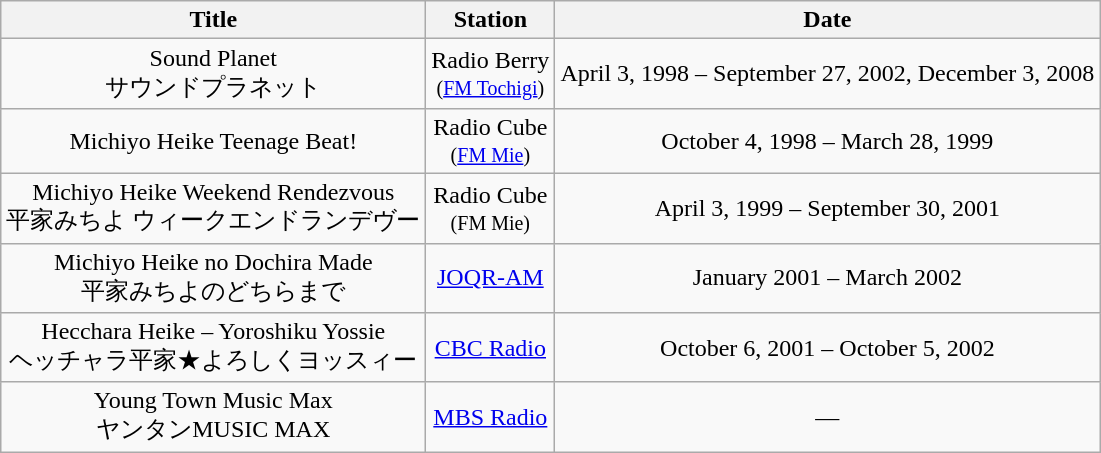<table class="wikitable" style="text-align:center">
<tr>
<th>Title</th>
<th>Station</th>
<th>Date</th>
</tr>
<tr>
<td>Sound Planet<br>サウンドプラネット</td>
<td>Radio Berry<br><small>(<a href='#'>FM Tochigi</a>)<br></small></td>
<td>April 3, 1998 – September 27, 2002, December 3, 2008</td>
</tr>
<tr>
<td>Michiyo Heike Teenage Beat!</td>
<td>Radio Cube<br><small>(<a href='#'>FM Mie</a>)<br></small></td>
<td>October 4, 1998 – March 28, 1999</td>
</tr>
<tr>
<td>Michiyo Heike Weekend Rendezvous<br>平家みちよ ウィークエンドランデヴー</td>
<td>Radio Cube<br><small>(FM Mie)<br></small></td>
<td>April 3, 1999 – September 30, 2001</td>
</tr>
<tr>
<td>Michiyo Heike no Dochira Made<br>平家みちよのどちらまで</td>
<td><a href='#'>JOQR-AM</a></td>
<td>January 2001 – March 2002</td>
</tr>
<tr>
<td>Hecchara Heike – Yoroshiku Yossie<br>ヘッチャラ平家★よろしくヨッスィー</td>
<td><a href='#'>CBC Radio</a></td>
<td>October 6, 2001 – October 5, 2002</td>
</tr>
<tr>
<td>Young Town Music Max<br>ヤンタンMUSIC MAX</td>
<td><a href='#'>MBS Radio</a></td>
<td>—</td>
</tr>
</table>
